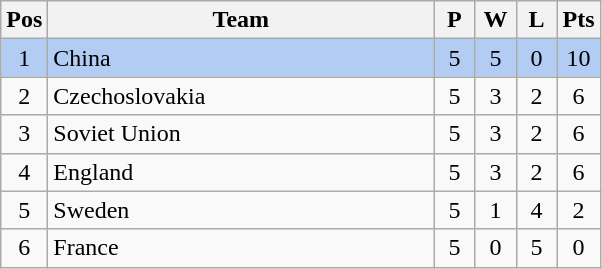<table class="wikitable" style="font-size: 100%">
<tr>
<th width=15>Pos</th>
<th width=250>Team</th>
<th width=20>P</th>
<th width=20>W</th>
<th width=20>L</th>
<th width=20>Pts</th>
</tr>
<tr align=center style="background: #b2ccf4;">
<td>1</td>
<td align="left"> China</td>
<td>5</td>
<td>5</td>
<td>0</td>
<td>10</td>
</tr>
<tr align=center>
<td>2</td>
<td align="left"> Czechoslovakia</td>
<td>5</td>
<td>3</td>
<td>2</td>
<td>6</td>
</tr>
<tr align=center>
<td>3</td>
<td align="left"> Soviet Union</td>
<td>5</td>
<td>3</td>
<td>2</td>
<td>6</td>
</tr>
<tr align=center>
<td>4</td>
<td align="left"> England</td>
<td>5</td>
<td>3</td>
<td>2</td>
<td>6</td>
</tr>
<tr align=center>
<td>5</td>
<td align="left"> Sweden</td>
<td>5</td>
<td>1</td>
<td>4</td>
<td>2</td>
</tr>
<tr align=center>
<td>6</td>
<td align="left"> France</td>
<td>5</td>
<td>0</td>
<td>5</td>
<td>0</td>
</tr>
</table>
